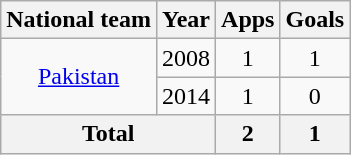<table class="wikitable" style="text-align:center">
<tr>
<th>National team</th>
<th>Year</th>
<th>Apps</th>
<th>Goals</th>
</tr>
<tr>
<td rowspan="2"><a href='#'>Pakistan</a></td>
<td>2008</td>
<td>1</td>
<td>1</td>
</tr>
<tr>
<td>2014</td>
<td>1</td>
<td>0</td>
</tr>
<tr>
<th colspan="2">Total</th>
<th>2</th>
<th>1</th>
</tr>
</table>
